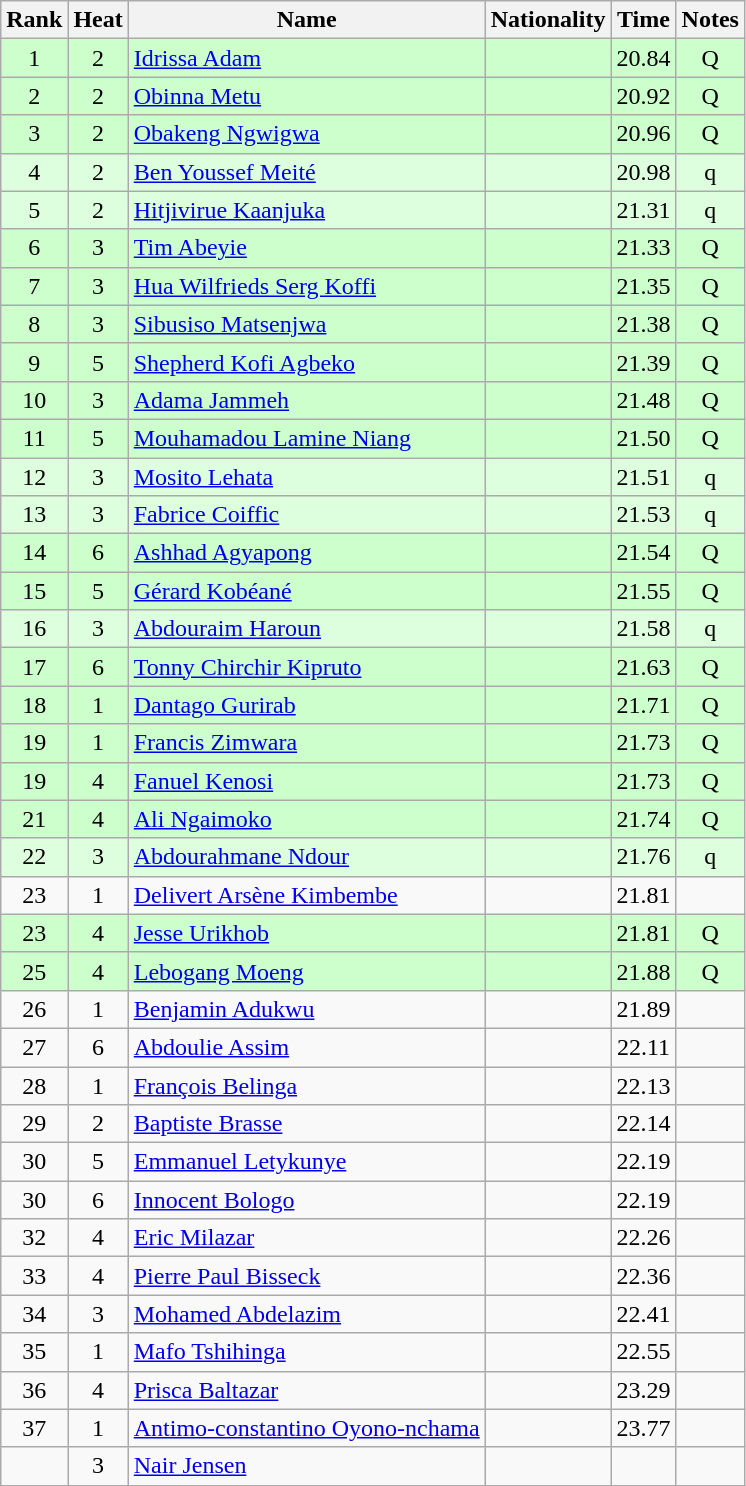<table class="wikitable sortable" style="text-align:center">
<tr>
<th>Rank</th>
<th>Heat</th>
<th>Name</th>
<th>Nationality</th>
<th>Time</th>
<th>Notes</th>
</tr>
<tr bgcolor=ccffcc>
<td>1</td>
<td>2</td>
<td align=left><a href='#'>Idrissa Adam</a></td>
<td align=left></td>
<td>20.84</td>
<td>Q</td>
</tr>
<tr bgcolor=ccffcc>
<td>2</td>
<td>2</td>
<td align=left><a href='#'>Obinna Metu</a></td>
<td align=left></td>
<td>20.92</td>
<td>Q</td>
</tr>
<tr bgcolor=ccffcc>
<td>3</td>
<td>2</td>
<td align=left><a href='#'>Obakeng Ngwigwa</a></td>
<td align=left></td>
<td>20.96</td>
<td>Q</td>
</tr>
<tr bgcolor=ddffdd>
<td>4</td>
<td>2</td>
<td align=left><a href='#'>Ben Youssef Meité</a></td>
<td align=left></td>
<td>20.98</td>
<td>q</td>
</tr>
<tr bgcolor=ddffdd>
<td>5</td>
<td>2</td>
<td align=left><a href='#'>Hitjivirue Kaanjuka</a></td>
<td align=left></td>
<td>21.31</td>
<td>q</td>
</tr>
<tr bgcolor=ccffcc>
<td>6</td>
<td>3</td>
<td align=left><a href='#'>Tim Abeyie</a></td>
<td align=left></td>
<td>21.33</td>
<td>Q</td>
</tr>
<tr bgcolor=ccffcc>
<td>7</td>
<td>3</td>
<td align=left><a href='#'>Hua Wilfrieds Serg Koffi</a></td>
<td align=left></td>
<td>21.35</td>
<td>Q</td>
</tr>
<tr bgcolor=ccffcc>
<td>8</td>
<td>3</td>
<td align=left><a href='#'>Sibusiso Matsenjwa</a></td>
<td align=left></td>
<td>21.38</td>
<td>Q</td>
</tr>
<tr bgcolor=ccffcc>
<td>9</td>
<td>5</td>
<td align=left><a href='#'>Shepherd Kofi Agbeko</a></td>
<td align=left></td>
<td>21.39</td>
<td>Q</td>
</tr>
<tr bgcolor=ccffcc>
<td>10</td>
<td>3</td>
<td align=left><a href='#'>Adama Jammeh</a></td>
<td align=left></td>
<td>21.48</td>
<td>Q</td>
</tr>
<tr bgcolor=ccffcc>
<td>11</td>
<td>5</td>
<td align=left><a href='#'>Mouhamadou Lamine Niang</a></td>
<td align=left></td>
<td>21.50</td>
<td>Q</td>
</tr>
<tr bgcolor=ddffdd>
<td>12</td>
<td>3</td>
<td align=left><a href='#'>Mosito Lehata</a></td>
<td align=left></td>
<td>21.51</td>
<td>q</td>
</tr>
<tr bgcolor=ddffdd>
<td>13</td>
<td>3</td>
<td align=left><a href='#'>Fabrice Coiffic</a></td>
<td align=left></td>
<td>21.53</td>
<td>q</td>
</tr>
<tr bgcolor=ccffcc>
<td>14</td>
<td>6</td>
<td align=left><a href='#'>Ashhad Agyapong</a></td>
<td align=left></td>
<td>21.54</td>
<td>Q</td>
</tr>
<tr bgcolor=ccffcc>
<td>15</td>
<td>5</td>
<td align=left><a href='#'>Gérard Kobéané</a></td>
<td align=left></td>
<td>21.55</td>
<td>Q</td>
</tr>
<tr bgcolor=ddffdd>
<td>16</td>
<td>3</td>
<td align=left><a href='#'>Abdouraim Haroun</a></td>
<td align=left></td>
<td>21.58</td>
<td>q</td>
</tr>
<tr bgcolor=ccffcc>
<td>17</td>
<td>6</td>
<td align=left><a href='#'>Tonny Chirchir Kipruto</a></td>
<td align=left></td>
<td>21.63</td>
<td>Q</td>
</tr>
<tr bgcolor=ccffcc>
<td>18</td>
<td>1</td>
<td align=left><a href='#'>Dantago Gurirab</a></td>
<td align=left></td>
<td>21.71</td>
<td>Q</td>
</tr>
<tr bgcolor=ccffcc>
<td>19</td>
<td>1</td>
<td align=left><a href='#'>Francis Zimwara</a></td>
<td align=left></td>
<td>21.73</td>
<td>Q</td>
</tr>
<tr bgcolor=ccffcc>
<td>19</td>
<td>4</td>
<td align=left><a href='#'>Fanuel Kenosi</a></td>
<td align=left></td>
<td>21.73</td>
<td>Q</td>
</tr>
<tr bgcolor=ccffcc>
<td>21</td>
<td>4</td>
<td align=left><a href='#'>Ali Ngaimoko</a></td>
<td align=left></td>
<td>21.74</td>
<td>Q</td>
</tr>
<tr bgcolor=ddffdd>
<td>22</td>
<td>3</td>
<td align=left><a href='#'>Abdourahmane Ndour</a></td>
<td align=left></td>
<td>21.76</td>
<td>q</td>
</tr>
<tr>
<td>23</td>
<td>1</td>
<td align=left><a href='#'>Delivert Arsène Kimbembe</a></td>
<td align=left></td>
<td>21.81</td>
<td></td>
</tr>
<tr bgcolor=ccffcc>
<td>23</td>
<td>4</td>
<td align=left><a href='#'>Jesse Urikhob</a></td>
<td align=left></td>
<td>21.81</td>
<td>Q</td>
</tr>
<tr bgcolor=ccffcc>
<td>25</td>
<td>4</td>
<td align=left><a href='#'>Lebogang Moeng</a></td>
<td align=left></td>
<td>21.88</td>
<td>Q</td>
</tr>
<tr>
<td>26</td>
<td>1</td>
<td align=left><a href='#'>Benjamin Adukwu</a></td>
<td align=left></td>
<td>21.89</td>
<td></td>
</tr>
<tr>
<td>27</td>
<td>6</td>
<td align=left><a href='#'>Abdoulie Assim</a></td>
<td align=left></td>
<td>22.11</td>
<td></td>
</tr>
<tr>
<td>28</td>
<td>1</td>
<td align=left><a href='#'>François Belinga</a></td>
<td align=left></td>
<td>22.13</td>
<td></td>
</tr>
<tr>
<td>29</td>
<td>2</td>
<td align=left><a href='#'>Baptiste Brasse</a></td>
<td align=left></td>
<td>22.14</td>
<td></td>
</tr>
<tr>
<td>30</td>
<td>5</td>
<td align=left><a href='#'>Emmanuel Letykunye</a></td>
<td align=left></td>
<td>22.19</td>
<td></td>
</tr>
<tr>
<td>30</td>
<td>6</td>
<td align=left><a href='#'>Innocent Bologo</a></td>
<td align=left></td>
<td>22.19</td>
<td></td>
</tr>
<tr>
<td>32</td>
<td>4</td>
<td align=left><a href='#'>Eric Milazar</a></td>
<td align=left></td>
<td>22.26</td>
<td></td>
</tr>
<tr>
<td>33</td>
<td>4</td>
<td align=left><a href='#'>Pierre Paul Bisseck</a></td>
<td align=left></td>
<td>22.36</td>
<td></td>
</tr>
<tr>
<td>34</td>
<td>3</td>
<td align=left><a href='#'>Mohamed Abdelazim</a></td>
<td align=left></td>
<td>22.41</td>
<td></td>
</tr>
<tr>
<td>35</td>
<td>1</td>
<td align=left><a href='#'>Mafo Tshihinga</a></td>
<td align=left></td>
<td>22.55</td>
<td></td>
</tr>
<tr>
<td>36</td>
<td>4</td>
<td align=left><a href='#'>Prisca Baltazar</a></td>
<td align=left></td>
<td>23.29</td>
<td></td>
</tr>
<tr>
<td>37</td>
<td>1</td>
<td align=left><a href='#'>Antimo-constantino Oyono-nchama</a></td>
<td align=left></td>
<td>23.77</td>
<td></td>
</tr>
<tr>
<td></td>
<td>3</td>
<td align=left><a href='#'>Nair Jensen</a></td>
<td align=left></td>
<td></td>
<td></td>
</tr>
</table>
